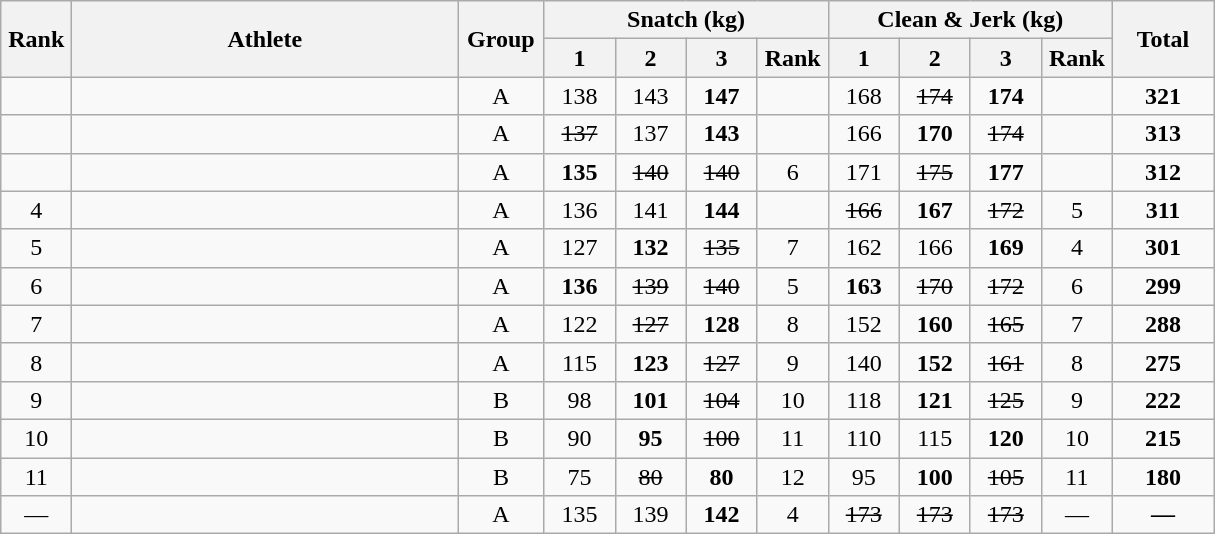<table class = "wikitable" style="text-align:center;">
<tr>
<th rowspan=2 width=40>Rank</th>
<th rowspan=2 width=250>Athlete</th>
<th rowspan=2 width=50>Group</th>
<th colspan=4>Snatch (kg)</th>
<th colspan=4>Clean & Jerk (kg)</th>
<th rowspan=2 width=60>Total</th>
</tr>
<tr>
<th width=40>1</th>
<th width=40>2</th>
<th width=40>3</th>
<th width=40>Rank</th>
<th width=40>1</th>
<th width=40>2</th>
<th width=40>3</th>
<th width=40>Rank</th>
</tr>
<tr>
<td></td>
<td align=left></td>
<td>A</td>
<td>138</td>
<td>143</td>
<td><strong>147</strong></td>
<td></td>
<td>168</td>
<td><s>174</s></td>
<td><strong>174</strong></td>
<td></td>
<td><strong>321</strong></td>
</tr>
<tr>
<td></td>
<td align=left></td>
<td>A</td>
<td><s>137</s></td>
<td>137</td>
<td><strong>143</strong></td>
<td></td>
<td>166</td>
<td><strong>170</strong></td>
<td><s>174</s></td>
<td></td>
<td><strong>313</strong></td>
</tr>
<tr>
<td></td>
<td align=left></td>
<td>A</td>
<td><strong>135</strong></td>
<td><s>140</s></td>
<td><s>140</s></td>
<td>6</td>
<td>171</td>
<td><s>175</s></td>
<td><strong>177</strong></td>
<td></td>
<td><strong>312</strong></td>
</tr>
<tr>
<td>4</td>
<td align=left></td>
<td>A</td>
<td>136</td>
<td>141</td>
<td><strong>144</strong></td>
<td></td>
<td><s>166</s></td>
<td><strong>167</strong></td>
<td><s>172</s></td>
<td>5</td>
<td><strong>311</strong></td>
</tr>
<tr>
<td>5</td>
<td align=left></td>
<td>A</td>
<td>127</td>
<td><strong>132</strong></td>
<td><s>135</s></td>
<td>7</td>
<td>162</td>
<td>166</td>
<td><strong>169</strong></td>
<td>4</td>
<td><strong>301</strong></td>
</tr>
<tr>
<td>6</td>
<td align=left></td>
<td>A</td>
<td><strong>136</strong></td>
<td><s>139</s></td>
<td><s>140</s></td>
<td>5</td>
<td><strong>163</strong></td>
<td><s>170</s></td>
<td><s>172</s></td>
<td>6</td>
<td><strong>299</strong></td>
</tr>
<tr>
<td>7</td>
<td align=left></td>
<td>A</td>
<td>122</td>
<td><s>127</s></td>
<td><strong>128</strong></td>
<td>8</td>
<td>152</td>
<td><strong>160</strong></td>
<td><s>165</s></td>
<td>7</td>
<td><strong>288</strong></td>
</tr>
<tr>
<td>8</td>
<td align=left></td>
<td>A</td>
<td>115</td>
<td><strong>123</strong></td>
<td><s>127</s></td>
<td>9</td>
<td>140</td>
<td><strong>152</strong></td>
<td><s>161</s></td>
<td>8</td>
<td><strong>275</strong></td>
</tr>
<tr>
<td>9</td>
<td align=left></td>
<td>B</td>
<td>98</td>
<td><strong>101</strong></td>
<td><s>104</s></td>
<td>10</td>
<td>118</td>
<td><strong>121</strong></td>
<td><s>125</s></td>
<td>9</td>
<td><strong>222</strong></td>
</tr>
<tr>
<td>10</td>
<td align=left></td>
<td>B</td>
<td>90</td>
<td><strong>95</strong></td>
<td><s>100</s></td>
<td>11</td>
<td>110</td>
<td>115</td>
<td><strong>120</strong></td>
<td>10</td>
<td><strong>215</strong></td>
</tr>
<tr>
<td>11</td>
<td align=left></td>
<td>B</td>
<td>75</td>
<td><s>80</s></td>
<td><strong>80</strong></td>
<td>12</td>
<td>95</td>
<td><strong>100</strong></td>
<td><s>105</s></td>
<td>11</td>
<td><strong>180</strong></td>
</tr>
<tr>
<td>—</td>
<td align=left></td>
<td>A</td>
<td>135</td>
<td>139</td>
<td><strong>142</strong></td>
<td>4</td>
<td><s>173</s></td>
<td><s>173</s></td>
<td><s>173</s></td>
<td>—</td>
<td><strong>—</strong></td>
</tr>
</table>
